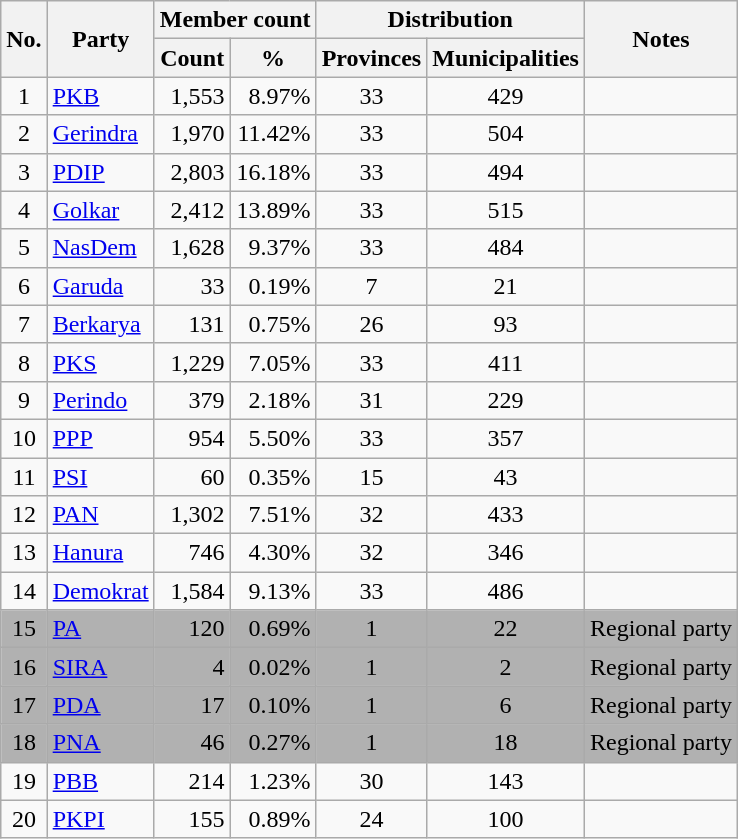<table class="wikitable sortable">
<tr>
<th rowspan=2>No.</th>
<th rowspan=2>Party</th>
<th colspan=2>Member count</th>
<th colspan=2>Distribution</th>
<th rowspan=2>Notes</th>
</tr>
<tr>
<th>Count</th>
<th>%</th>
<th>Provinces</th>
<th>Municipalities</th>
</tr>
<tr>
<td align=center>1</td>
<td><a href='#'>PKB</a></td>
<td align=right>1,553</td>
<td align=right>8.97%</td>
<td align=center>33</td>
<td align=center>429</td>
<td></td>
</tr>
<tr>
<td align=center>2</td>
<td><a href='#'>Gerindra</a></td>
<td align=right>1,970</td>
<td align=right>11.42%</td>
<td align=center>33</td>
<td align=center>504</td>
<td></td>
</tr>
<tr>
<td align=center>3</td>
<td><a href='#'>PDIP</a></td>
<td align=right>2,803</td>
<td align=right>16.18%</td>
<td align=center>33</td>
<td align=center>494</td>
<td></td>
</tr>
<tr>
<td align=center>4</td>
<td><a href='#'>Golkar</a></td>
<td align=right>2,412</td>
<td align=right>13.89%</td>
<td align=center>33</td>
<td align=center>515</td>
<td></td>
</tr>
<tr>
<td align=center>5</td>
<td><a href='#'>NasDem</a></td>
<td align=right>1,628</td>
<td align=right>9.37%</td>
<td align=center>33</td>
<td align=center>484</td>
<td></td>
</tr>
<tr>
<td align=center>6</td>
<td><a href='#'>Garuda</a></td>
<td align=right>33</td>
<td align=right>0.19%</td>
<td align=center>7</td>
<td align=center>21</td>
<td></td>
</tr>
<tr>
<td align=center>7</td>
<td><a href='#'>Berkarya</a></td>
<td align=right>131</td>
<td align=right>0.75%</td>
<td align=center>26</td>
<td align=center>93</td>
<td></td>
</tr>
<tr>
<td align=center>8</td>
<td><a href='#'>PKS</a></td>
<td align=right>1,229</td>
<td align=right>7.05%</td>
<td align=center>33</td>
<td align=center>411</td>
<td></td>
</tr>
<tr>
<td align=center>9</td>
<td><a href='#'>Perindo</a></td>
<td align=right>379</td>
<td align=right>2.18%</td>
<td align=center>31</td>
<td align=center>229</td>
<td></td>
</tr>
<tr>
<td align=center>10</td>
<td><a href='#'>PPP</a></td>
<td align=right>954</td>
<td align=right>5.50%</td>
<td align=center>33</td>
<td align=center>357</td>
<td></td>
</tr>
<tr>
<td align=center>11</td>
<td><a href='#'>PSI</a></td>
<td align=right>60</td>
<td align=right>0.35%</td>
<td align=center>15</td>
<td align=center>43</td>
<td></td>
</tr>
<tr>
<td align=center>12</td>
<td><a href='#'>PAN</a></td>
<td align=right>1,302</td>
<td align=right>7.51%</td>
<td align=center>32</td>
<td align=center>433</td>
<td></td>
</tr>
<tr>
<td align=center>13</td>
<td><a href='#'>Hanura</a></td>
<td align=right>746</td>
<td align=right>4.30%</td>
<td align=center>32</td>
<td align=center>346</td>
<td></td>
</tr>
<tr>
<td align=center>14</td>
<td><a href='#'>Demokrat</a></td>
<td align=right>1,584</td>
<td align=right>9.13%</td>
<td align=center>33</td>
<td align=center>486</td>
<td></td>
</tr>
<tr>
<td bgcolor=#B1B1B1 align=center>15</td>
<td bgcolor=#B1B1B1><a href='#'>PA</a></td>
<td bgcolor=#B1B1B1 align=right>120</td>
<td bgcolor=#B1B1B1 align=right>0.69%</td>
<td bgcolor=#B1B1B1 align=center>1</td>
<td bgcolor=#B1B1B1 align=center>22</td>
<td bgcolor=#B1B1B1>Regional party</td>
</tr>
<tr>
<td bgcolor=#B1B1B1 align=center>16</td>
<td bgcolor=#B1B1B1><a href='#'>SIRA</a></td>
<td bgcolor=#B1B1B1 align=right>4</td>
<td bgcolor=#B1B1B1 align=right>0.02%</td>
<td bgcolor=#B1B1B1 align=center>1</td>
<td bgcolor=#B1B1B1 align=center>2</td>
<td bgcolor=#B1B1B1>Regional party</td>
</tr>
<tr>
<td bgcolor=#B1B1B1 align=center>17</td>
<td bgcolor=#B1B1B1><a href='#'>PDA</a></td>
<td bgcolor=#B1B1B1 align=right>17</td>
<td bgcolor=#B1B1B1 align=right>0.10%</td>
<td bgcolor=#B1B1B1 align=center>1</td>
<td bgcolor=#B1B1B1 align=center>6</td>
<td bgcolor=#B1B1B1>Regional party</td>
</tr>
<tr>
<td bgcolor=#B1B1B1 align=center>18</td>
<td bgcolor=#B1B1B1><a href='#'>PNA</a></td>
<td bgcolor=#B1B1B1 align=right>46</td>
<td bgcolor=#B1B1B1 align=right>0.27%</td>
<td bgcolor=#B1B1B1 align=center>1</td>
<td bgcolor=#B1B1B1 align=center>18</td>
<td bgcolor=#B1B1B1>Regional party</td>
</tr>
<tr>
<td align=center>19</td>
<td><a href='#'>PBB</a></td>
<td align=right>214</td>
<td align=right>1.23%</td>
<td align=center>30</td>
<td align=center>143</td>
<td></td>
</tr>
<tr>
<td align=center>20</td>
<td><a href='#'>PKPI</a></td>
<td align=right>155</td>
<td align=right>0.89%</td>
<td align=center>24</td>
<td align=center>100</td>
<td></td>
</tr>
</table>
